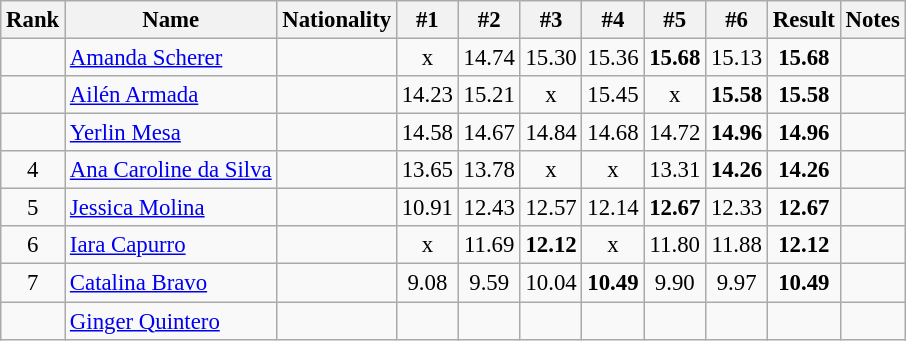<table class="wikitable sortable" style="text-align:center;font-size:95%">
<tr>
<th>Rank</th>
<th>Name</th>
<th>Nationality</th>
<th>#1</th>
<th>#2</th>
<th>#3</th>
<th>#4</th>
<th>#5</th>
<th>#6</th>
<th>Result</th>
<th>Notes</th>
</tr>
<tr>
<td></td>
<td align=left><a href='#'>Amanda Scherer</a></td>
<td align=left></td>
<td>x</td>
<td>14.74</td>
<td>15.30</td>
<td>15.36</td>
<td><strong>15.68</strong></td>
<td>15.13</td>
<td><strong>15.68</strong></td>
<td></td>
</tr>
<tr>
<td></td>
<td align=left><a href='#'>Ailén Armada</a></td>
<td align=left></td>
<td>14.23</td>
<td>15.21</td>
<td>x</td>
<td>15.45</td>
<td>x</td>
<td><strong>15.58</strong></td>
<td><strong>15.58</strong></td>
<td></td>
</tr>
<tr>
<td></td>
<td align=left><a href='#'>Yerlin Mesa</a></td>
<td align=left></td>
<td>14.58</td>
<td>14.67</td>
<td>14.84</td>
<td>14.68</td>
<td>14.72</td>
<td><strong>14.96</strong></td>
<td><strong>14.96</strong></td>
<td></td>
</tr>
<tr>
<td>4</td>
<td align=left><a href='#'>Ana Caroline da Silva</a></td>
<td align=left></td>
<td>13.65</td>
<td>13.78</td>
<td>x</td>
<td>x</td>
<td>13.31</td>
<td><strong>14.26</strong></td>
<td><strong>14.26</strong></td>
<td></td>
</tr>
<tr>
<td>5</td>
<td align=left><a href='#'>Jessica Molina</a></td>
<td align=left></td>
<td>10.91</td>
<td>12.43</td>
<td>12.57</td>
<td>12.14</td>
<td><strong>12.67</strong></td>
<td>12.33</td>
<td><strong>12.67</strong></td>
<td></td>
</tr>
<tr>
<td>6</td>
<td align=left><a href='#'>Iara Capurro</a></td>
<td align=left></td>
<td>x</td>
<td>11.69</td>
<td><strong>12.12</strong></td>
<td>x</td>
<td>11.80</td>
<td>11.88</td>
<td><strong>12.12</strong></td>
<td></td>
</tr>
<tr>
<td>7</td>
<td align=left><a href='#'>Catalina Bravo</a></td>
<td align=left></td>
<td>9.08</td>
<td>9.59</td>
<td>10.04</td>
<td><strong>10.49</strong></td>
<td>9.90</td>
<td>9.97</td>
<td><strong>10.49</strong></td>
<td></td>
</tr>
<tr>
<td></td>
<td align=left><a href='#'>Ginger Quintero</a></td>
<td align=left></td>
<td></td>
<td></td>
<td></td>
<td></td>
<td></td>
<td></td>
<td><strong></strong></td>
<td></td>
</tr>
</table>
